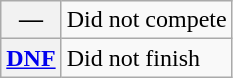<table class="wikitable">
<tr>
<th scope="row">—</th>
<td>Did not compete</td>
</tr>
<tr>
<th scope="row"><a href='#'>DNF</a></th>
<td>Did not finish</td>
</tr>
</table>
